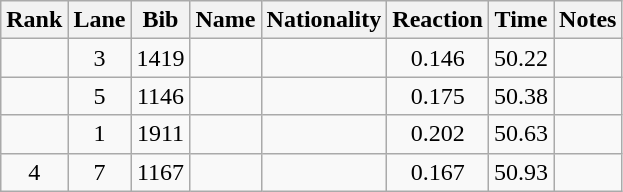<table class="wikitable sortable" style="text-align:center">
<tr>
<th>Rank</th>
<th>Lane</th>
<th>Bib</th>
<th>Name</th>
<th>Nationality</th>
<th>Reaction</th>
<th>Time</th>
<th>Notes</th>
</tr>
<tr>
<td></td>
<td>3</td>
<td>1419</td>
<td align=left></td>
<td align=left></td>
<td>0.146</td>
<td>50.22</td>
<td></td>
</tr>
<tr>
<td></td>
<td>5</td>
<td>1146</td>
<td align=left></td>
<td align=left></td>
<td>0.175</td>
<td>50.38</td>
<td></td>
</tr>
<tr>
<td></td>
<td>1</td>
<td>1911</td>
<td align=left></td>
<td align=left></td>
<td>0.202</td>
<td>50.63</td>
<td></td>
</tr>
<tr>
<td>4</td>
<td>7</td>
<td>1167</td>
<td align=left></td>
<td align=left></td>
<td>0.167</td>
<td>50.93</td>
<td></td>
</tr>
</table>
